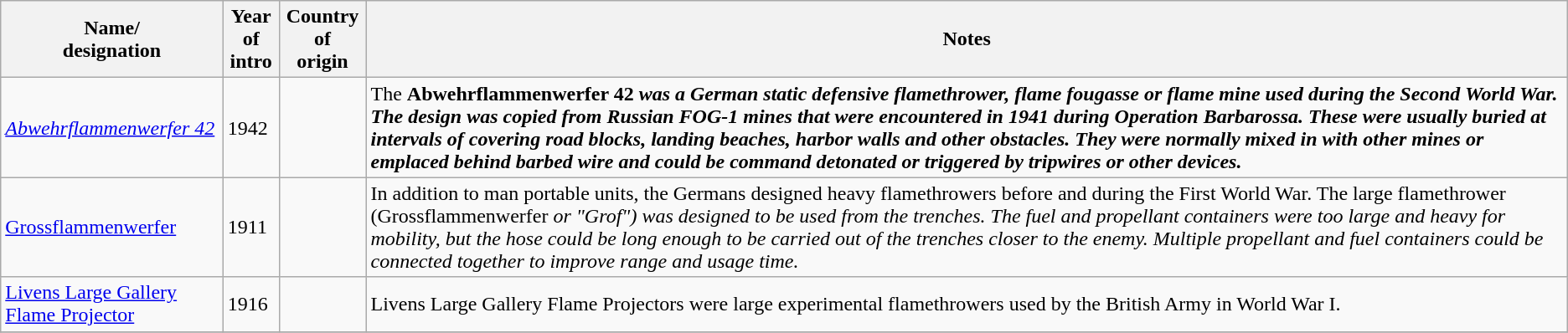<table class="wikitable sortable" float="bottom">
<tr>
<th>Name/<br>designation</th>
<th>Year of<br>intro</th>
<th>Country of<br>origin</th>
<th>Notes</th>
</tr>
<tr>
<td><em><a href='#'>Abwehrflammenwerfer 42</a></em></td>
<td>1942</td>
<td></td>
<td>The <strong>Abwehrflammenwerfer 42<em> was a German static defensive flamethrower, flame fougasse or flame mine used during the Second World War. The design was copied from Russian FOG-1 mines that were encountered in 1941 during Operation Barbarossa. These were usually buried at intervals of  covering road blocks, landing beaches, harbor walls and other obstacles. They were normally mixed in with other mines or emplaced behind barbed wire and could be command detonated or triggered by tripwires or other devices.</td>
</tr>
<tr>
<td></em><a href='#'>Grossflammenwerfer</a><em></td>
<td>1911</td>
<td></td>
<td>In addition to man portable units, the Germans designed heavy flamethrowers before and during the First World War. The large flamethrower (</em>Grossflammenwerfer<em> or "Grof") was designed to be used from the trenches. The fuel and propellant containers were too large and heavy for mobility, but the hose could be long enough to be carried out of the trenches closer to the enemy. Multiple propellant and fuel containers could be connected together to improve range and usage time.</td>
</tr>
<tr>
<td><a href='#'>Livens Large Gallery Flame Projector</a></td>
<td>1916</td>
<td></td>
<td>Livens Large Gallery Flame Projectors were large experimental flamethrowers used by the British Army in World War I.</td>
</tr>
<tr>
</tr>
</table>
